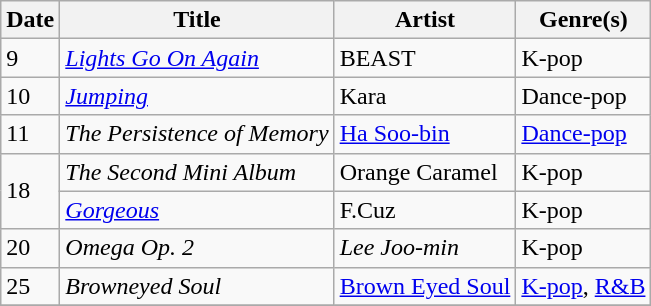<table class="wikitable" style="text-align: left;">
<tr>
<th>Date</th>
<th>Title</th>
<th>Artist</th>
<th>Genre(s)</th>
</tr>
<tr>
<td rowspan="1">9</td>
<td><em><a href='#'>Lights Go On Again</a></em></td>
<td>BEAST</td>
<td>K-pop</td>
</tr>
<tr>
<td rowspan="1">10</td>
<td><em><a href='#'>Jumping</a></em></td>
<td>Kara</td>
<td>Dance-pop</td>
</tr>
<tr>
<td>11</td>
<td><em>The Persistence of Memory</em></td>
<td><a href='#'>Ha Soo-bin</a></td>
<td><a href='#'>Dance-pop</a></td>
</tr>
<tr>
<td rowspan="2">18</td>
<td><em>The Second Mini Album</em></td>
<td>Orange Caramel</td>
<td>K-pop</td>
</tr>
<tr>
<td><a href='#'><em>Gorgeous</em></a></td>
<td>F.Cuz</td>
<td>K-pop</td>
</tr>
<tr>
<td rowspan="1">20</td>
<td><em>Omega Op. 2</em></td>
<td><em>Lee Joo-min</em></td>
<td>K-pop</td>
</tr>
<tr>
<td>25</td>
<td><em>Browneyed Soul</em></td>
<td><a href='#'>Brown Eyed Soul</a></td>
<td><a href='#'>K-pop</a>, <a href='#'>R&B</a></td>
</tr>
<tr>
</tr>
</table>
